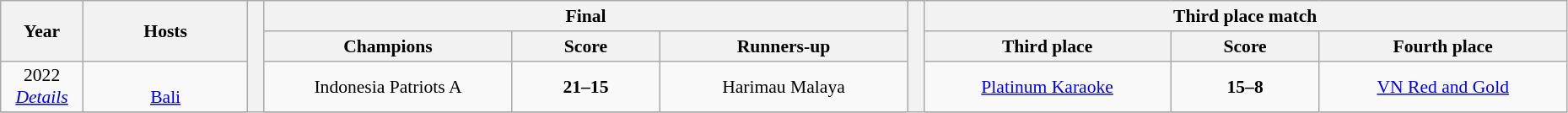<table class="wikitable" style="font-size:90%; width: 98%; text-align: center;">
<tr>
<th rowspan=2 width=5%>Year</th>
<th rowspan=2 width=10%>Hosts</th>
<th width=1% rowspan=9 bgcolor=ffffff></th>
<th colspan=3>Final</th>
<th width=1% rowspan=9 bgcolor=ffffff></th>
<th colspan=3>Third place match</th>
</tr>
<tr>
<th width=15%>Champions</th>
<th width=9%>Score</th>
<th width=15%>Runners-up</th>
<th width=15%>Third place</th>
<th width=9%>Score</th>
<th width=15%>Fourth place</th>
</tr>
<tr>
<td>2022<br><em><a href='#'>Details</a></em></td>
<td><br><a href='#'>Bali</a></td>
<td> Indonesia Patriots A</td>
<td><strong>21–15</strong></td>
<td> Harimau Malaya</td>
<td> <a href='#'>Platinum Karaoke</a></td>
<td><strong>15–8</strong></td>
<td> <a href='#'>VN Red and Gold</a></td>
</tr>
<tr>
</tr>
</table>
